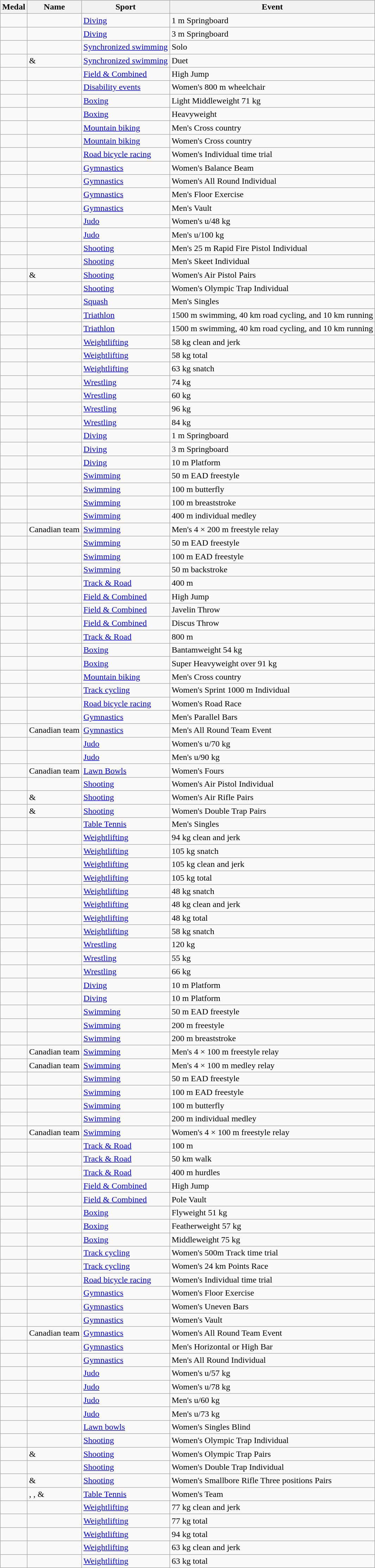<table class="wikitable">
<tr>
<th>Medal</th>
<th>Name</th>
<th>Sport</th>
<th>Event</th>
</tr>
<tr>
<td></td>
<td></td>
<td><a href='#'>Diving</a></td>
<td>1 m Springboard</td>
</tr>
<tr>
<td></td>
<td></td>
<td><a href='#'>Diving</a></td>
<td>3 m Springboard</td>
</tr>
<tr>
<td></td>
<td></td>
<td><a href='#'>Synchronized swimming</a></td>
<td>Solo</td>
</tr>
<tr>
<td></td>
<td> & </td>
<td><a href='#'>Synchronized swimming</a></td>
<td>Duet</td>
</tr>
<tr>
<td></td>
<td></td>
<td><a href='#'>Field & Combined</a></td>
<td>High Jump</td>
</tr>
<tr>
<td></td>
<td></td>
<td><a href='#'>Disability events</a></td>
<td>Women's 800 m wheelchair</td>
</tr>
<tr>
<td></td>
<td></td>
<td><a href='#'>Boxing</a></td>
<td>Light Middleweight 71 kg</td>
</tr>
<tr>
<td></td>
<td></td>
<td><a href='#'>Boxing</a></td>
<td>Heavyweight</td>
</tr>
<tr>
<td></td>
<td></td>
<td><a href='#'>Mountain biking</a></td>
<td>Men's Cross country</td>
</tr>
<tr>
<td></td>
<td></td>
<td><a href='#'>Mountain biking</a></td>
<td>Women's Cross country</td>
</tr>
<tr>
<td></td>
<td></td>
<td><a href='#'>Road bicycle racing</a></td>
<td>Women's Individual time trial</td>
</tr>
<tr>
<td></td>
<td></td>
<td><a href='#'>Gymnastics</a></td>
<td>Women's Balance Beam</td>
</tr>
<tr>
<td></td>
<td></td>
<td><a href='#'>Gymnastics</a></td>
<td>Women's All Round Individual</td>
</tr>
<tr>
<td></td>
<td></td>
<td><a href='#'>Gymnastics</a></td>
<td>Men's Floor Exercise</td>
</tr>
<tr>
<td></td>
<td></td>
<td><a href='#'>Gymnastics</a></td>
<td>Men's Vault</td>
</tr>
<tr>
<td></td>
<td></td>
<td><a href='#'>Judo</a></td>
<td>Women's u/48 kg</td>
</tr>
<tr>
<td></td>
<td></td>
<td><a href='#'>Judo</a></td>
<td>Men's u/100 kg</td>
</tr>
<tr>
<td></td>
<td></td>
<td><a href='#'>Shooting</a></td>
<td>Men's 25 m Rapid Fire Pistol Individual</td>
</tr>
<tr>
<td></td>
<td></td>
<td><a href='#'>Shooting</a></td>
<td>Men's Skeet Individual</td>
</tr>
<tr>
<td></td>
<td> & </td>
<td><a href='#'>Shooting</a></td>
<td>Women's Air Pistol Pairs</td>
</tr>
<tr>
<td></td>
<td></td>
<td><a href='#'>Shooting</a></td>
<td>Women's Olympic Trap Individual</td>
</tr>
<tr>
<td></td>
<td></td>
<td><a href='#'>Squash</a></td>
<td>Men's Singles</td>
</tr>
<tr>
<td></td>
<td></td>
<td><a href='#'>Triathlon</a></td>
<td>1500 m swimming, 40 km road cycling, and 10 km running</td>
</tr>
<tr>
<td></td>
<td></td>
<td><a href='#'>Triathlon</a></td>
<td>1500 m swimming, 40 km road cycling, and 10 km running</td>
</tr>
<tr>
<td></td>
<td></td>
<td><a href='#'>Weightlifting</a></td>
<td>58 kg clean and jerk</td>
</tr>
<tr>
<td></td>
<td></td>
<td><a href='#'>Weightlifting</a></td>
<td>58 kg total</td>
</tr>
<tr>
<td></td>
<td></td>
<td><a href='#'>Weightlifting</a></td>
<td>63 kg snatch</td>
</tr>
<tr>
<td></td>
<td></td>
<td><a href='#'>Wrestling</a></td>
<td>74 kg</td>
</tr>
<tr>
<td></td>
<td></td>
<td><a href='#'>Wrestling</a></td>
<td>60 kg</td>
</tr>
<tr>
<td></td>
<td></td>
<td><a href='#'>Wrestling</a></td>
<td>96 kg</td>
</tr>
<tr>
<td></td>
<td></td>
<td><a href='#'>Wrestling</a></td>
<td>84 kg</td>
</tr>
<tr>
<td></td>
<td></td>
<td><a href='#'>Diving</a></td>
<td>1 m Springboard</td>
</tr>
<tr>
<td></td>
<td></td>
<td><a href='#'>Diving</a></td>
<td>3 m Springboard</td>
</tr>
<tr>
<td></td>
<td></td>
<td><a href='#'>Diving</a></td>
<td>10 m Platform</td>
</tr>
<tr>
<td></td>
<td></td>
<td><a href='#'>Swimming</a></td>
<td>50 m EAD freestyle</td>
</tr>
<tr>
<td></td>
<td></td>
<td><a href='#'>Swimming</a></td>
<td>100 m butterfly</td>
</tr>
<tr>
<td></td>
<td></td>
<td><a href='#'>Swimming</a></td>
<td>100 m breaststroke</td>
</tr>
<tr>
<td></td>
<td></td>
<td><a href='#'>Swimming</a></td>
<td>400 m individual medley</td>
</tr>
<tr>
<td></td>
<td>Canadian team</td>
<td><a href='#'>Swimming</a></td>
<td>Men's 4 × 200 m freestyle relay</td>
</tr>
<tr>
<td></td>
<td></td>
<td><a href='#'>Swimming</a></td>
<td>50 m EAD freestyle</td>
</tr>
<tr>
<td></td>
<td></td>
<td><a href='#'>Swimming</a></td>
<td>100 m EAD freestyle</td>
</tr>
<tr>
<td></td>
<td></td>
<td><a href='#'>Swimming</a></td>
<td>50 m backstroke</td>
</tr>
<tr>
<td></td>
<td></td>
<td><a href='#'>Track & Road</a></td>
<td>400 m</td>
</tr>
<tr>
<td></td>
<td></td>
<td><a href='#'>Field & Combined</a></td>
<td>High Jump</td>
</tr>
<tr>
<td></td>
<td></td>
<td><a href='#'>Field & Combined</a></td>
<td>Javelin Throw</td>
</tr>
<tr>
<td></td>
<td></td>
<td><a href='#'>Field & Combined</a></td>
<td>Discus Throw</td>
</tr>
<tr>
<td></td>
<td></td>
<td><a href='#'>Track & Road</a></td>
<td>800 m</td>
</tr>
<tr>
<td></td>
<td></td>
<td><a href='#'>Boxing</a></td>
<td>Bantamweight 54 kg</td>
</tr>
<tr>
<td></td>
<td></td>
<td><a href='#'>Boxing</a></td>
<td>Super Heavyweight over 91 kg</td>
</tr>
<tr>
<td></td>
<td></td>
<td><a href='#'>Mountain biking</a></td>
<td>Men's Cross country</td>
</tr>
<tr>
<td></td>
<td></td>
<td><a href='#'>Track cycling</a></td>
<td>Women's Sprint 1000 m Individual</td>
</tr>
<tr>
<td></td>
<td></td>
<td><a href='#'>Road bicycle racing</a></td>
<td>Women's Road Race</td>
</tr>
<tr>
<td></td>
<td></td>
<td><a href='#'>Gymnastics</a></td>
<td>Men's Parallel Bars</td>
</tr>
<tr>
<td></td>
<td>Canadian team</td>
<td><a href='#'>Gymnastics</a></td>
<td>Men's All Round Team Event</td>
</tr>
<tr>
<td></td>
<td></td>
<td><a href='#'>Judo</a></td>
<td>Women's u/70 kg</td>
</tr>
<tr>
<td></td>
<td></td>
<td><a href='#'>Judo</a></td>
<td>Men's u/90 kg</td>
</tr>
<tr>
<td></td>
<td>Canadian team</td>
<td><a href='#'>Lawn Bowls</a></td>
<td>Women's Fours</td>
</tr>
<tr>
<td></td>
<td></td>
<td><a href='#'>Shooting</a></td>
<td>Women's Air Pistol Individual</td>
</tr>
<tr>
<td></td>
<td> & </td>
<td><a href='#'>Shooting</a></td>
<td>Women's Air Rifle Pairs</td>
</tr>
<tr>
<td></td>
<td> & </td>
<td><a href='#'>Shooting</a></td>
<td>Women's Double Trap Pairs</td>
</tr>
<tr>
<td></td>
<td></td>
<td><a href='#'>Table Tennis</a></td>
<td>Men's Singles</td>
</tr>
<tr>
<td></td>
<td></td>
<td><a href='#'>Weightlifting</a></td>
<td>94 kg clean and jerk</td>
</tr>
<tr>
<td></td>
<td></td>
<td><a href='#'>Weightlifting</a></td>
<td>105 kg snatch</td>
</tr>
<tr>
<td></td>
<td></td>
<td><a href='#'>Weightlifting</a></td>
<td>105 kg clean and jerk</td>
</tr>
<tr>
<td></td>
<td></td>
<td><a href='#'>Weightlifting</a></td>
<td>105 kg total</td>
</tr>
<tr>
<td></td>
<td></td>
<td><a href='#'>Weightlifting</a></td>
<td>48 kg snatch</td>
</tr>
<tr>
<td></td>
<td></td>
<td><a href='#'>Weightlifting</a></td>
<td>48 kg clean and jerk</td>
</tr>
<tr>
<td></td>
<td></td>
<td><a href='#'>Weightlifting</a></td>
<td>48 kg total</td>
</tr>
<tr>
<td></td>
<td></td>
<td><a href='#'>Weightlifting</a></td>
<td>58 kg snatch</td>
</tr>
<tr>
<td></td>
<td></td>
<td><a href='#'>Wrestling</a></td>
<td>120 kg</td>
</tr>
<tr>
<td></td>
<td></td>
<td><a href='#'>Wrestling</a></td>
<td>55 kg</td>
</tr>
<tr>
<td></td>
<td></td>
<td><a href='#'>Wrestling</a></td>
<td>66 kg</td>
</tr>
<tr>
<td></td>
<td></td>
<td><a href='#'>Diving</a></td>
<td>10 m Platform</td>
</tr>
<tr>
<td></td>
<td></td>
<td><a href='#'>Diving</a></td>
<td>10 m Platform</td>
</tr>
<tr>
<td></td>
<td></td>
<td><a href='#'>Swimming</a></td>
<td>50 m EAD freestyle</td>
</tr>
<tr>
<td></td>
<td></td>
<td><a href='#'>Swimming</a></td>
<td>200 m freestyle</td>
</tr>
<tr>
<td></td>
<td></td>
<td><a href='#'>Swimming</a></td>
<td>200 m breaststroke</td>
</tr>
<tr>
<td></td>
<td>Canadian team</td>
<td><a href='#'>Swimming</a></td>
<td>Men's 4 × 100 m freestyle relay</td>
</tr>
<tr>
<td></td>
<td>Canadian team</td>
<td><a href='#'>Swimming</a></td>
<td>Men's 4 × 100 m medley relay</td>
</tr>
<tr>
<td></td>
<td></td>
<td><a href='#'>Swimming</a></td>
<td>50 m EAD freestyle</td>
</tr>
<tr>
<td></td>
<td></td>
<td><a href='#'>Swimming</a></td>
<td>100 m EAD freestyle</td>
</tr>
<tr>
<td></td>
<td></td>
<td><a href='#'>Swimming</a></td>
<td>100 m butterfly</td>
</tr>
<tr>
<td></td>
<td></td>
<td><a href='#'>Swimming</a></td>
<td>200 m individual medley</td>
</tr>
<tr>
<td></td>
<td>Canadian team</td>
<td><a href='#'>Swimming</a></td>
<td>Women's 4 × 100 m freestyle relay</td>
</tr>
<tr>
<td></td>
<td></td>
<td><a href='#'>Track & Road</a></td>
<td>100 m</td>
</tr>
<tr>
<td></td>
<td></td>
<td><a href='#'>Track & Road</a></td>
<td>50 km walk</td>
</tr>
<tr>
<td></td>
<td></td>
<td><a href='#'>Track & Road</a></td>
<td>400 m hurdles</td>
</tr>
<tr>
<td></td>
<td></td>
<td><a href='#'>Field & Combined</a></td>
<td>High Jump</td>
</tr>
<tr>
<td></td>
<td></td>
<td><a href='#'>Field & Combined</a></td>
<td>Pole Vault</td>
</tr>
<tr>
<td></td>
<td></td>
<td><a href='#'>Boxing</a></td>
<td>Flyweight 51 kg</td>
</tr>
<tr>
<td></td>
<td></td>
<td><a href='#'>Boxing</a></td>
<td>Featherweight 57 kg</td>
</tr>
<tr>
<td></td>
<td></td>
<td><a href='#'>Boxing</a></td>
<td>Middleweight 75 kg</td>
</tr>
<tr>
<td></td>
<td></td>
<td><a href='#'>Track cycling</a></td>
<td>Women's 500m Track time trial</td>
</tr>
<tr>
<td></td>
<td></td>
<td><a href='#'>Track cycling</a></td>
<td>Women's 24 km Points Race</td>
</tr>
<tr>
<td></td>
<td></td>
<td><a href='#'>Road bicycle racing</a></td>
<td>Women's Individual time trial</td>
</tr>
<tr>
<td></td>
<td></td>
<td><a href='#'>Gymnastics</a></td>
<td>Women's Floor Exercise</td>
</tr>
<tr>
<td></td>
<td></td>
<td><a href='#'>Gymnastics</a></td>
<td>Women's Uneven Bars</td>
</tr>
<tr>
<td></td>
<td></td>
<td><a href='#'>Gymnastics</a></td>
<td>Women's Vault</td>
</tr>
<tr>
<td></td>
<td>Canadian team</td>
<td><a href='#'>Gymnastics</a></td>
<td>Women's All Round Team Event</td>
</tr>
<tr>
<td></td>
<td></td>
<td><a href='#'>Gymnastics</a></td>
<td>Men's Horizontal or High Bar</td>
</tr>
<tr>
<td></td>
<td></td>
<td><a href='#'>Gymnastics</a></td>
<td>Men's All Round Individual</td>
</tr>
<tr>
<td></td>
<td></td>
<td><a href='#'>Judo</a></td>
<td>Women's u/57 kg</td>
</tr>
<tr>
<td></td>
<td></td>
<td><a href='#'>Judo</a></td>
<td>Women's u/78 kg</td>
</tr>
<tr>
<td></td>
<td></td>
<td><a href='#'>Judo</a></td>
<td>Men's u/60 kg</td>
</tr>
<tr>
<td></td>
<td></td>
<td><a href='#'>Judo</a></td>
<td>Men's u/73 kg</td>
</tr>
<tr>
<td></td>
<td></td>
<td><a href='#'>Lawn bowls</a></td>
<td>Women's Singles Blind</td>
</tr>
<tr>
<td></td>
<td></td>
<td><a href='#'>Shooting</a></td>
<td>Women's Olympic Trap Individual</td>
</tr>
<tr>
<td></td>
<td> & </td>
<td><a href='#'>Shooting</a></td>
<td>Women's Olympic Trap Pairs</td>
</tr>
<tr>
<td></td>
<td></td>
<td><a href='#'>Shooting</a></td>
<td>Women's Double Trap Individual</td>
</tr>
<tr>
<td></td>
<td> & </td>
<td><a href='#'>Shooting</a></td>
<td>Women's Smallbore Rifle Three positions Pairs</td>
</tr>
<tr>
<td></td>
<td>, ,  & </td>
<td><a href='#'>Table Tennis</a></td>
<td>Women's Team</td>
</tr>
<tr>
<td></td>
<td></td>
<td><a href='#'>Weightlifting</a></td>
<td>77 kg clean and jerk</td>
</tr>
<tr>
<td></td>
<td></td>
<td><a href='#'>Weightlifting</a></td>
<td>77 kg total</td>
</tr>
<tr>
<td></td>
<td></td>
<td><a href='#'>Weightlifting</a></td>
<td>94 kg total</td>
</tr>
<tr>
<td></td>
<td></td>
<td><a href='#'>Weightlifting</a></td>
<td>63 kg clean and jerk</td>
</tr>
<tr>
<td></td>
<td></td>
<td><a href='#'>Weightlifting</a></td>
<td>63 kg total</td>
</tr>
</table>
